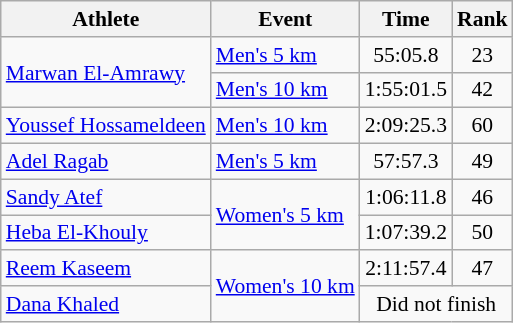<table class="wikitable" style="font-size:90%;">
<tr>
<th>Athlete</th>
<th>Event</th>
<th>Time</th>
<th>Rank</th>
</tr>
<tr align=center>
<td align=left rowspan=2><a href='#'>Marwan El-Amrawy</a></td>
<td align=left><a href='#'>Men's 5 km</a></td>
<td>55:05.8</td>
<td>23</td>
</tr>
<tr align=center>
<td align=left><a href='#'>Men's 10 km</a></td>
<td>1:55:01.5</td>
<td>42</td>
</tr>
<tr align=center>
<td align=left><a href='#'>Youssef Hossameldeen</a></td>
<td align=left><a href='#'>Men's 10 km</a></td>
<td>2:09:25.3</td>
<td>60</td>
</tr>
<tr align=center>
<td align=left><a href='#'>Adel Ragab</a></td>
<td align=left><a href='#'>Men's 5 km</a></td>
<td>57:57.3</td>
<td>49</td>
</tr>
<tr align=center>
<td align=left><a href='#'>Sandy Atef</a></td>
<td align=left rowspan=2><a href='#'>Women's 5 km</a></td>
<td>1:06:11.8</td>
<td>46</td>
</tr>
<tr align=center>
<td align=left><a href='#'>Heba El-Khouly</a></td>
<td>1:07:39.2</td>
<td>50</td>
</tr>
<tr align=center>
<td align=left><a href='#'>Reem Kaseem</a></td>
<td align=left rowspan=2><a href='#'>Women's 10 km</a></td>
<td>2:11:57.4</td>
<td>47</td>
</tr>
<tr align=center>
<td align=left><a href='#'>Dana Khaled</a></td>
<td colspan=2>Did not finish</td>
</tr>
</table>
